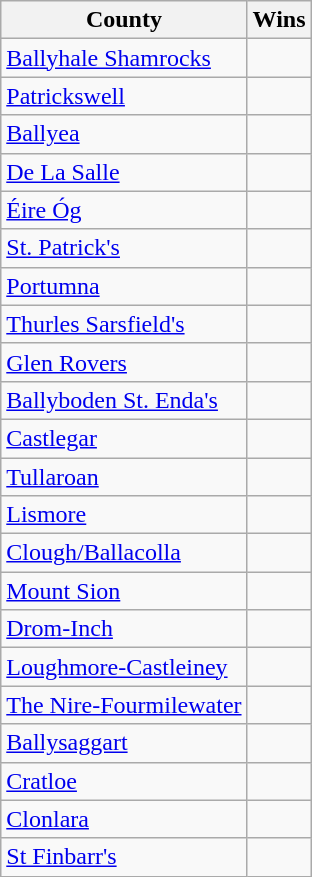<table class="wikitable sortable">
<tr>
<th>County</th>
<th>Wins</th>
</tr>
<tr>
<td><a href='#'>Ballyhale Shamrocks</a></td>
<td align="center"></td>
</tr>
<tr>
<td><a href='#'>Patrickswell</a></td>
<td align="center"></td>
</tr>
<tr>
<td><a href='#'>Ballyea</a></td>
<td align="center"></td>
</tr>
<tr>
<td><a href='#'>De La Salle</a></td>
<td align="center"></td>
</tr>
<tr>
<td><a href='#'>Éire Óg</a></td>
<td align="center"></td>
</tr>
<tr>
<td><a href='#'>St. Patrick's</a></td>
<td align="center"></td>
</tr>
<tr>
<td><a href='#'>Portumna</a></td>
<td align="center"></td>
</tr>
<tr>
<td><a href='#'>Thurles Sarsfield's</a></td>
<td align="center"></td>
</tr>
<tr>
<td><a href='#'>Glen Rovers</a></td>
<td align="center"></td>
</tr>
<tr>
<td><a href='#'>Ballyboden St. Enda's</a></td>
<td align="center"></td>
</tr>
<tr>
<td><a href='#'>Castlegar</a></td>
<td align="center"></td>
</tr>
<tr>
<td><a href='#'>Tullaroan</a></td>
<td align="center"></td>
</tr>
<tr>
<td><a href='#'>Lismore</a></td>
<td align="center"></td>
</tr>
<tr>
<td><a href='#'>Clough/Ballacolla</a></td>
<td align="center"></td>
</tr>
<tr>
<td><a href='#'>Mount Sion</a></td>
<td align="center"></td>
</tr>
<tr>
<td><a href='#'>Drom-Inch</a></td>
<td align="center"></td>
</tr>
<tr>
<td><a href='#'>Loughmore-Castleiney</a></td>
<td align="center"></td>
</tr>
<tr>
<td><a href='#'>The Nire-Fourmilewater</a></td>
<td align="center"></td>
</tr>
<tr>
<td><a href='#'>Ballysaggart</a></td>
<td align="center"></td>
</tr>
<tr>
<td><a href='#'>Cratloe</a></td>
<td align="center"></td>
</tr>
<tr>
<td><a href='#'>Clonlara</a></td>
<td align="center"></td>
</tr>
<tr>
<td><a href='#'>St Finbarr's</a></td>
<td align="center"></td>
</tr>
</table>
